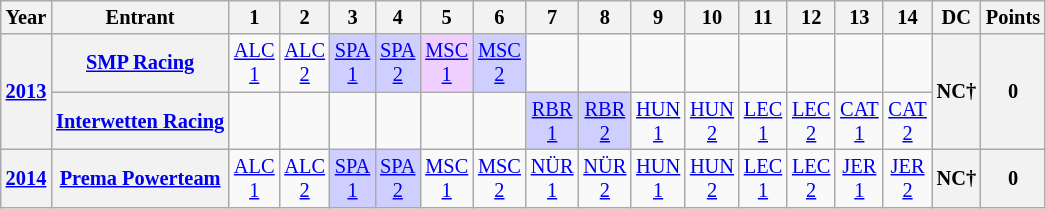<table class="wikitable" style="text-align:center; font-size:85%">
<tr>
<th>Year</th>
<th>Entrant</th>
<th>1</th>
<th>2</th>
<th>3</th>
<th>4</th>
<th>5</th>
<th>6</th>
<th>7</th>
<th>8</th>
<th>9</th>
<th>10</th>
<th>11</th>
<th>12</th>
<th>13</th>
<th>14</th>
<th>DC</th>
<th>Points</th>
</tr>
<tr>
<th rowspan="2"><a href='#'>2013</a></th>
<th nowrap><a href='#'>SMP Racing</a></th>
<td><a href='#'>ALC<br>1</a></td>
<td><a href='#'>ALC<br>2</a></td>
<td style="background:#cfcfff;"><a href='#'>SPA<br>1</a><br></td>
<td style="background:#cfcfff;"><a href='#'>SPA<br>2</a><br></td>
<td style="background:#efcfff;"><a href='#'>MSC<br>1</a><br></td>
<td style="background:#cfcfff;"><a href='#'>MSC<br>2</a><br></td>
<td></td>
<td></td>
<td></td>
<td></td>
<td></td>
<td></td>
<td></td>
<td></td>
<th rowspan="2">NC†</th>
<th rowspan="2">0</th>
</tr>
<tr>
<th nowrap><a href='#'>Interwetten Racing</a></th>
<td></td>
<td></td>
<td></td>
<td></td>
<td></td>
<td></td>
<td style="background:#cfcfff;"><a href='#'>RBR<br>1</a><br></td>
<td style="background:#cfcfff;"><a href='#'>RBR<br>2</a><br></td>
<td><a href='#'>HUN<br>1</a></td>
<td><a href='#'>HUN<br>2</a></td>
<td><a href='#'>LEC<br>1</a></td>
<td><a href='#'>LEC<br>2</a></td>
<td><a href='#'>CAT<br>1</a></td>
<td><a href='#'>CAT<br>2</a></td>
</tr>
<tr>
<th><a href='#'>2014</a></th>
<th nowrap><a href='#'>Prema Powerteam</a></th>
<td style="background:#;"><a href='#'>ALC<br>1</a><br></td>
<td style="background:#;"><a href='#'>ALC<br>2</a><br></td>
<td style="background:#cfcfff;"><a href='#'>SPA<br>1</a><br></td>
<td style="background:#cfcfff;"><a href='#'>SPA<br>2</a><br></td>
<td style="background:#;"><a href='#'>MSC<br>1</a><br></td>
<td style="background:#;"><a href='#'>MSC<br>2</a><br></td>
<td style="background:#;"><a href='#'>NÜR<br>1</a><br></td>
<td style="background:#;"><a href='#'>NÜR<br>2</a><br></td>
<td style="background:#;"><a href='#'>HUN<br>1</a><br></td>
<td style="background:#;"><a href='#'>HUN<br>2</a><br></td>
<td style="background:#;"><a href='#'>LEC<br>1</a><br></td>
<td style="background:#;"><a href='#'>LEC<br>2</a><br></td>
<td style="background:#;"><a href='#'>JER<br>1</a><br></td>
<td style="background:#;"><a href='#'>JER<br>2</a><br></td>
<th>NC†</th>
<th>0</th>
</tr>
</table>
